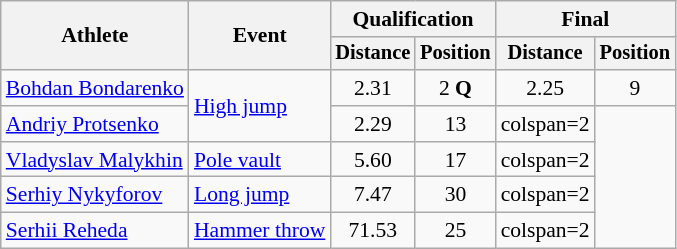<table class=wikitable style="font-size:90%">
<tr>
<th rowspan="2">Athlete</th>
<th rowspan="2">Event</th>
<th colspan="2">Qualification</th>
<th colspan="2">Final</th>
</tr>
<tr style="font-size:95%">
<th>Distance</th>
<th>Position</th>
<th>Distance</th>
<th>Position</th>
</tr>
<tr style=text-align:center>
<td style=text-align:left><a href='#'>Bohdan Bondarenko</a></td>
<td style=text-align:left rowspan=2><a href='#'>High jump</a></td>
<td>2.31</td>
<td>2 <strong>Q</strong></td>
<td>2.25</td>
<td>9</td>
</tr>
<tr style=text-align:center>
<td style=text-align:left><a href='#'>Andriy Protsenko</a></td>
<td>2.29</td>
<td>13</td>
<td>colspan=2 </td>
</tr>
<tr style=text-align:center>
<td style=text-align:left><a href='#'>Vladyslav Malykhin</a></td>
<td style=text-align:left><a href='#'>Pole vault</a></td>
<td>5.60</td>
<td>17</td>
<td>colspan=2 </td>
</tr>
<tr style=text-align:center>
<td style=text-align:left><a href='#'>Serhiy Nykyforov</a></td>
<td style=text-align:left><a href='#'>Long jump</a></td>
<td>7.47</td>
<td>30</td>
<td>colspan=2 </td>
</tr>
<tr style=text-align:center>
<td style=text-align:left><a href='#'>Serhii Reheda</a></td>
<td style=text-align:left><a href='#'>Hammer throw</a></td>
<td>71.53</td>
<td>25</td>
<td>colspan=2 </td>
</tr>
</table>
